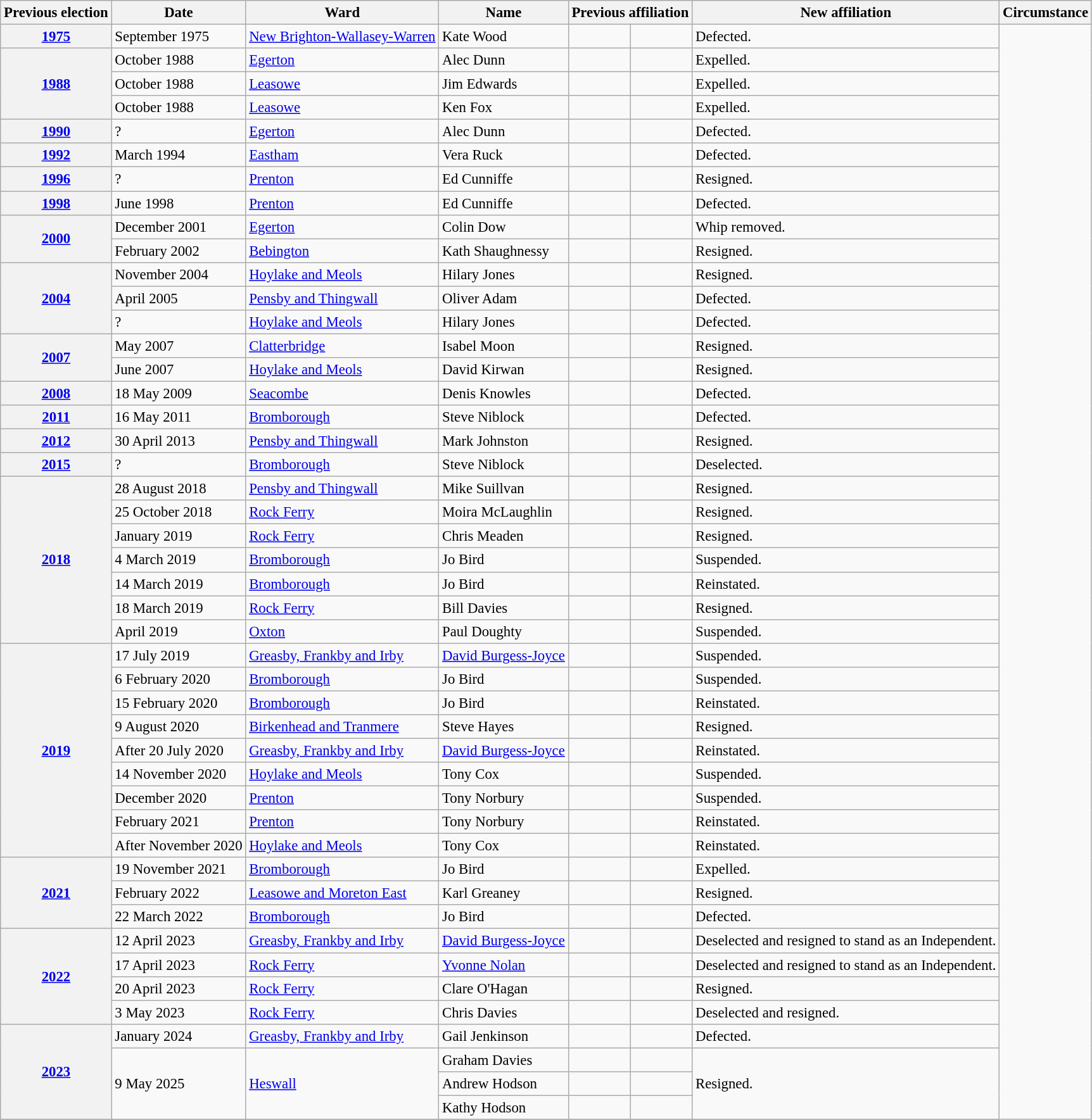<table class="wikitable" style="font-size: 95%;">
<tr>
<th>Previous election</th>
<th>Date</th>
<th>Ward</th>
<th>Name</th>
<th colspan="2">Previous affiliation</th>
<th colspan="2">New affiliation</th>
<th>Circumstance</th>
</tr>
<tr>
<th><a href='#'>1975</a></th>
<td>September 1975</td>
<td><a href='#'>New Brighton-Wallasey-Warren</a></td>
<td>Kate Wood</td>
<td></td>
<td></td>
<td>Defected.</td>
</tr>
<tr>
<th rowspan=3><a href='#'>1988</a></th>
<td>October 1988</td>
<td><a href='#'>Egerton</a></td>
<td>Alec Dunn</td>
<td></td>
<td></td>
<td>Expelled.</td>
</tr>
<tr>
<td>October 1988</td>
<td><a href='#'>Leasowe</a></td>
<td>Jim Edwards</td>
<td></td>
<td></td>
<td>Expelled.</td>
</tr>
<tr>
<td>October 1988</td>
<td><a href='#'>Leasowe</a></td>
<td>Ken Fox</td>
<td></td>
<td></td>
<td>Expelled.</td>
</tr>
<tr>
<th><a href='#'>1990</a></th>
<td>?</td>
<td><a href='#'>Egerton</a></td>
<td>Alec Dunn</td>
<td></td>
<td></td>
<td>Defected.</td>
</tr>
<tr>
<th><a href='#'>1992</a></th>
<td>March 1994</td>
<td><a href='#'>Eastham</a></td>
<td>Vera Ruck</td>
<td></td>
<td></td>
<td>Defected.</td>
</tr>
<tr>
<th><a href='#'>1996</a></th>
<td>?</td>
<td><a href='#'>Prenton</a></td>
<td>Ed Cunniffe</td>
<td></td>
<td></td>
<td>Resigned.</td>
</tr>
<tr>
<th><a href='#'>1998</a></th>
<td>June 1998</td>
<td><a href='#'>Prenton</a></td>
<td>Ed Cunniffe</td>
<td></td>
<td></td>
<td>Defected.</td>
</tr>
<tr>
<th rowspan=2><a href='#'>2000</a></th>
<td>December 2001</td>
<td><a href='#'>Egerton</a></td>
<td>Colin Dow</td>
<td></td>
<td> </td>
<td>Whip removed.</td>
</tr>
<tr>
<td>February 2002</td>
<td><a href='#'>Bebington</a></td>
<td>Kath Shaughnessy</td>
<td></td>
<td></td>
<td>Resigned.</td>
</tr>
<tr>
<th rowspan=3><a href='#'>2004</a></th>
<td>November 2004</td>
<td><a href='#'>Hoylake and Meols</a></td>
<td>Hilary Jones</td>
<td></td>
<td></td>
<td>Resigned.</td>
</tr>
<tr>
<td>April 2005</td>
<td><a href='#'>Pensby and Thingwall</a></td>
<td>Oliver Adam</td>
<td></td>
<td></td>
<td>Defected.</td>
</tr>
<tr>
<td>?</td>
<td><a href='#'>Hoylake and Meols</a></td>
<td>Hilary Jones</td>
<td></td>
<td></td>
<td>Defected.</td>
</tr>
<tr>
<th rowspan=2><a href='#'>2007</a></th>
<td>May 2007</td>
<td><a href='#'>Clatterbridge</a></td>
<td>Isabel Moon</td>
<td></td>
<td></td>
<td>Resigned.</td>
</tr>
<tr>
<td>June 2007</td>
<td><a href='#'>Hoylake and Meols</a></td>
<td>David Kirwan</td>
<td></td>
<td></td>
<td>Resigned.</td>
</tr>
<tr>
<th><a href='#'>2008</a></th>
<td>18 May 2009</td>
<td><a href='#'>Seacombe</a></td>
<td>Denis Knowles</td>
<td></td>
<td></td>
<td>Defected.</td>
</tr>
<tr>
<th><a href='#'>2011</a></th>
<td>16 May 2011</td>
<td><a href='#'>Bromborough</a></td>
<td>Steve Niblock</td>
<td></td>
<td></td>
<td>Defected.</td>
</tr>
<tr>
<th><a href='#'>2012</a></th>
<td>30 April 2013</td>
<td><a href='#'>Pensby and Thingwall</a></td>
<td>Mark Johnston</td>
<td></td>
<td></td>
<td>Resigned.</td>
</tr>
<tr>
<th><a href='#'>2015</a></th>
<td>?</td>
<td><a href='#'>Bromborough</a></td>
<td>Steve Niblock</td>
<td></td>
<td></td>
<td>Deselected.</td>
</tr>
<tr>
<th rowspan=7><a href='#'>2018</a></th>
<td>28 August 2018</td>
<td><a href='#'>Pensby and Thingwall</a></td>
<td>Mike Suillvan</td>
<td></td>
<td></td>
<td>Resigned.</td>
</tr>
<tr>
<td>25 October 2018</td>
<td><a href='#'>Rock Ferry</a></td>
<td>Moira McLaughlin</td>
<td></td>
<td></td>
<td>Resigned.</td>
</tr>
<tr>
<td>January 2019</td>
<td><a href='#'>Rock Ferry</a></td>
<td>Chris Meaden</td>
<td></td>
<td></td>
<td>Resigned.</td>
</tr>
<tr>
<td>4 March 2019</td>
<td><a href='#'>Bromborough</a></td>
<td>Jo Bird</td>
<td></td>
<td></td>
<td>Suspended.</td>
</tr>
<tr>
<td>14 March 2019</td>
<td><a href='#'>Bromborough</a></td>
<td>Jo Bird</td>
<td></td>
<td></td>
<td>Reinstated.</td>
</tr>
<tr>
<td>18 March 2019</td>
<td><a href='#'>Rock Ferry</a></td>
<td>Bill Davies</td>
<td></td>
<td></td>
<td>Resigned.</td>
</tr>
<tr>
<td>April 2019</td>
<td><a href='#'>Oxton</a></td>
<td>Paul Doughty</td>
<td></td>
<td></td>
<td>Suspended.</td>
</tr>
<tr>
<th rowspan=9><a href='#'>2019</a></th>
<td>17 July 2019</td>
<td><a href='#'>Greasby, Frankby and Irby</a></td>
<td><a href='#'>David Burgess-Joyce</a></td>
<td></td>
<td></td>
<td>Suspended.</td>
</tr>
<tr>
<td>6 February 2020</td>
<td><a href='#'>Bromborough</a></td>
<td>Jo Bird</td>
<td></td>
<td></td>
<td>Suspended.</td>
</tr>
<tr>
<td>15 February 2020</td>
<td><a href='#'>Bromborough</a></td>
<td>Jo Bird</td>
<td></td>
<td></td>
<td>Reinstated.</td>
</tr>
<tr>
<td>9 August 2020</td>
<td><a href='#'>Birkenhead and Tranmere</a></td>
<td>Steve Hayes</td>
<td></td>
<td></td>
<td>Resigned.</td>
</tr>
<tr>
<td>After 20 July 2020</td>
<td><a href='#'>Greasby, Frankby and Irby</a></td>
<td><a href='#'>David Burgess-Joyce</a></td>
<td></td>
<td></td>
<td>Reinstated.</td>
</tr>
<tr>
<td>14 November 2020</td>
<td><a href='#'>Hoylake and Meols</a></td>
<td>Tony Cox</td>
<td></td>
<td></td>
<td>Suspended.</td>
</tr>
<tr>
<td>December 2020</td>
<td><a href='#'>Prenton</a></td>
<td>Tony Norbury</td>
<td></td>
<td></td>
<td>Suspended.</td>
</tr>
<tr>
<td>February 2021</td>
<td><a href='#'>Prenton</a></td>
<td>Tony Norbury</td>
<td></td>
<td></td>
<td>Reinstated.</td>
</tr>
<tr>
<td>After November 2020</td>
<td><a href='#'>Hoylake and Meols</a></td>
<td>Tony Cox</td>
<td></td>
<td></td>
<td>Reinstated.</td>
</tr>
<tr>
<th rowspan=3><a href='#'>2021</a></th>
<td>19 November 2021</td>
<td><a href='#'>Bromborough</a></td>
<td>Jo Bird</td>
<td></td>
<td></td>
<td>Expelled.</td>
</tr>
<tr>
<td>February 2022</td>
<td><a href='#'>Leasowe and Moreton East</a></td>
<td>Karl Greaney</td>
<td></td>
<td></td>
<td>Resigned.</td>
</tr>
<tr>
<td>22 March 2022</td>
<td><a href='#'>Bromborough</a></td>
<td>Jo Bird</td>
<td></td>
<td></td>
<td>Defected.</td>
</tr>
<tr>
<th rowspan=4><a href='#'>2022</a></th>
<td>12 April 2023</td>
<td><a href='#'>Greasby, Frankby and Irby</a></td>
<td><a href='#'>David Burgess-Joyce</a></td>
<td></td>
<td></td>
<td>Deselected and resigned to stand as an Independent.</td>
</tr>
<tr>
<td>17 April 2023</td>
<td><a href='#'>Rock Ferry</a></td>
<td><a href='#'>Yvonne Nolan</a></td>
<td></td>
<td></td>
<td>Deselected and resigned to stand as an Independent.</td>
</tr>
<tr>
<td>20 April 2023</td>
<td><a href='#'>Rock Ferry</a></td>
<td>Clare O'Hagan</td>
<td></td>
<td></td>
<td>Resigned.</td>
</tr>
<tr>
<td>3 May 2023</td>
<td><a href='#'>Rock Ferry</a></td>
<td>Chris Davies</td>
<td></td>
<td></td>
<td>Deselected and resigned.</td>
</tr>
<tr>
<th rowspan=4><a href='#'>2023</a></th>
<td>January 2024</td>
<td><a href='#'>Greasby, Frankby and Irby</a></td>
<td>Gail Jenkinson</td>
<td></td>
<td></td>
<td>Defected.</td>
</tr>
<tr>
<td rowspan="3">9 May 2025</td>
<td rowspan="3"><a href='#'>Heswall</a></td>
<td>Graham Davies</td>
<td></td>
<td></td>
<td rowspan="3">Resigned.</td>
</tr>
<tr>
<td>Andrew Hodson</td>
<td></td>
<td></td>
</tr>
<tr>
<td>Kathy Hodson</td>
<td></td>
<td></td>
</tr>
<tr>
</tr>
</table>
